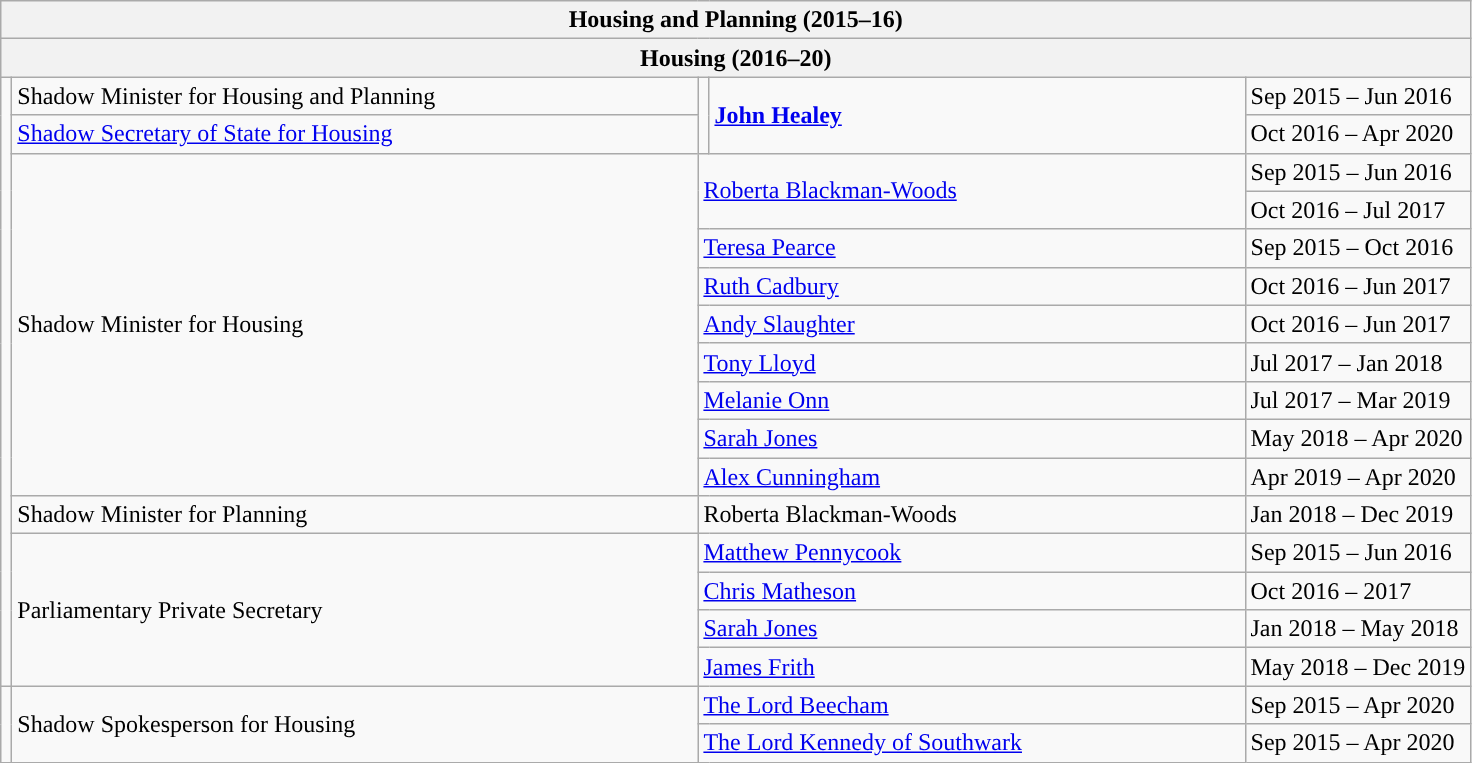<table class="wikitable">
<tr>
<th colspan="5">Housing and Planning (2015–16)</th>
</tr>
<tr>
<th colspan="5">Housing (2016–20)</th>
</tr>
<tr>
<td rowspan="16" style="background: "></td>
<td style="width: 450px;">Shadow Minister for Housing and Planning</td>
<td rowspan="2" style="background: "></td>
<td rowspan="2" style="width: 350px;"><a href='#'><strong>John Healey</strong></a></td>
<td>Sep 2015 – Jun 2016</td>
</tr>
<tr>
<td><a href='#'>Shadow Secretary of State for Housing</a></td>
<td>Oct 2016 – Apr 2020</td>
</tr>
<tr>
<td rowspan="9">Shadow Minister for Housing</td>
<td colspan="2" rowspan="2"><a href='#'>Roberta Blackman-Woods</a></td>
<td>Sep 2015 – Jun 2016</td>
</tr>
<tr>
<td>Oct 2016 – Jul 2017</td>
</tr>
<tr>
<td colspan="2"><a href='#'>Teresa Pearce</a></td>
<td>Sep 2015 – Oct 2016</td>
</tr>
<tr>
<td colspan="2"><a href='#'>Ruth Cadbury</a></td>
<td>Oct 2016 – Jun 2017</td>
</tr>
<tr>
<td colspan="2"><a href='#'>Andy Slaughter</a></td>
<td>Oct 2016 – Jun 2017</td>
</tr>
<tr>
<td colspan="2"><a href='#'>Tony Lloyd</a></td>
<td>Jul 2017 – Jan 2018</td>
</tr>
<tr>
<td colspan="2"><a href='#'>Melanie Onn</a></td>
<td>Jul 2017 – Mar 2019</td>
</tr>
<tr>
<td colspan="2"><a href='#'>Sarah Jones</a></td>
<td>May 2018 – Apr 2020</td>
</tr>
<tr>
<td colspan="2"><a href='#'>Alex Cunningham</a></td>
<td>Apr 2019 – Apr 2020</td>
</tr>
<tr>
<td>Shadow Minister for Planning</td>
<td colspan="2">Roberta Blackman-Woods</td>
<td>Jan 2018 – Dec 2019</td>
</tr>
<tr>
<td rowspan="4">Parliamentary Private Secretary</td>
<td colspan="2"><a href='#'>Matthew Pennycook</a></td>
<td>Sep 2015 – Jun 2016</td>
</tr>
<tr>
<td colspan="2"><a href='#'>Chris Matheson</a></td>
<td>Oct 2016 – 2017</td>
</tr>
<tr>
<td colspan="2"><a href='#'>Sarah Jones</a></td>
<td>Jan 2018 – May 2018</td>
</tr>
<tr>
<td colspan="2"><a href='#'>James Frith</a></td>
<td>May 2018 – Dec 2019</td>
</tr>
<tr>
<td rowspan="2" style="background: "></td>
<td rowspan="2">Shadow Spokesperson for Housing</td>
<td colspan="2"><a href='#'>The Lord Beecham</a></td>
<td>Sep 2015 – Apr 2020</td>
</tr>
<tr>
<td colspan="2"><a href='#'>The Lord Kennedy of Southwark</a></td>
<td>Sep 2015 – Apr 2020</td>
</tr>
</table>
